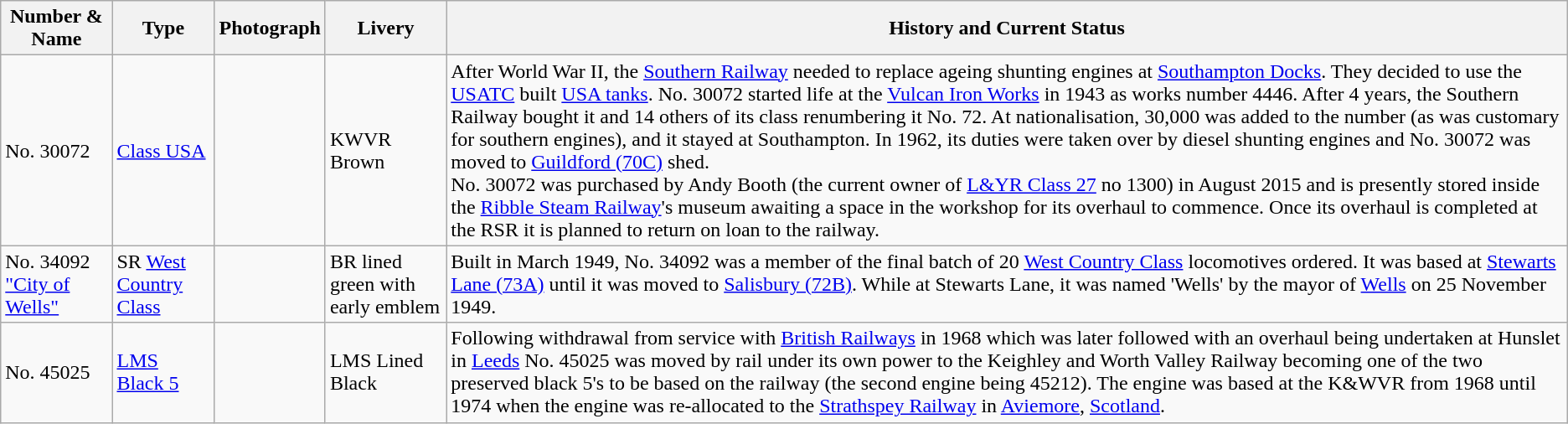<table class="wikitable">
<tr>
<th>Number & Name</th>
<th>Type</th>
<th>Photograph</th>
<th>Livery</th>
<th>History and Current Status</th>
</tr>
<tr>
<td>No. 30072</td>
<td><a href='#'>Class USA</a> </td>
<td></td>
<td>KWVR Brown</td>
<td>After World War II, the <a href='#'>Southern Railway</a> needed to replace ageing shunting engines at <a href='#'>Southampton Docks</a>. They decided to use the <a href='#'>USATC</a> built <a href='#'>USA tanks</a>. No. 30072 started life at the <a href='#'>Vulcan Iron Works</a> in 1943 as works number 4446. After 4 years, the Southern Railway bought it and 14 others of its class renumbering it No. 72. At nationalisation, 30,000 was added to the number (as was customary for southern engines), and it stayed at Southampton. In 1962, its duties were taken over by diesel shunting engines and No. 30072 was moved to <a href='#'>Guildford (70C)</a> shed.<br>No. 30072 was purchased by Andy Booth (the current owner of <a href='#'>L&YR Class 27</a> no 1300) in August 2015 and is presently stored inside the <a href='#'>Ribble Steam Railway</a>'s museum awaiting a space in the workshop for its overhaul to commence. Once its overhaul is completed at the RSR it is planned to return on loan to the railway.</td>
</tr>
<tr>
<td>No. 34092 <a href='#'>"City of Wells"</a></td>
<td>SR  <a href='#'>West Country Class</a></td>
<td></td>
<td>BR lined green with early emblem</td>
<td>Built in March 1949, No. 34092 was a member of the final batch of 20 <a href='#'>West Country Class</a> locomotives ordered. It was based at <a href='#'>Stewarts Lane (73A)</a> until it was moved to <a href='#'>Salisbury (72B)</a>. While at Stewarts Lane, it was named 'Wells' by the mayor of <a href='#'>Wells</a> on 25 November 1949.</td>
</tr>
<tr>
<td>No. 45025</td>
<td><a href='#'>LMS Black 5</a> </td>
<td></td>
<td>LMS Lined Black</td>
<td>Following withdrawal from service with <a href='#'>British Railways</a> in 1968 which was later followed with an overhaul being undertaken at Hunslet in <a href='#'>Leeds</a> No. 45025 was moved by rail under its own power to the Keighley and Worth Valley Railway becoming one of the two preserved black 5's to be based on the railway (the second engine being 45212). The engine was based at the K&WVR from 1968 until 1974 when the engine was re-allocated to the <a href='#'>Strathspey Railway</a> in <a href='#'>Aviemore</a>, <a href='#'>Scotland</a>.</td>
</tr>
</table>
